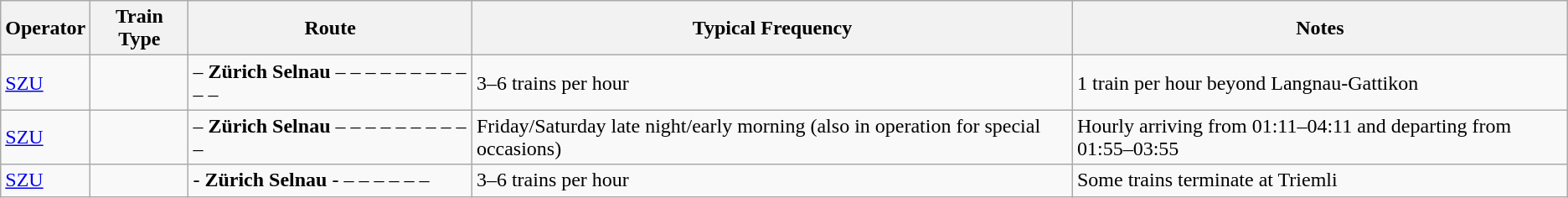<table class="wikitable vatop">
<tr>
<th>Operator</th>
<th>Train Type</th>
<th>Route</th>
<th>Typical Frequency</th>
<th>Notes</th>
</tr>
<tr>
<td><a href='#'>SZU</a></td>
<td></td>
<td> – <strong>Zürich Selnau</strong> –  –  –  –  –  –   –  –  –  –  – </td>
<td>3–6 trains per hour</td>
<td>1 train per hour beyond Langnau-Gattikon</td>
</tr>
<tr>
<td><a href='#'>SZU</a></td>
<td></td>
<td> – <strong>Zürich Selnau</strong> –  –  –  –  –  –  –  –  –  – </td>
<td>Friday/Saturday late night/early morning (also in operation for special occasions)</td>
<td>Hourly arriving from 01:11–04:11 and departing from 01:55–03:55</td>
</tr>
<tr>
<td><a href='#'>SZU</a></td>
<td></td>
<td> - <strong>Zürich Selnau</strong> -  –  –  –  –  –  – </td>
<td>3–6 trains per hour</td>
<td>Some trains terminate at Triemli</td>
</tr>
</table>
